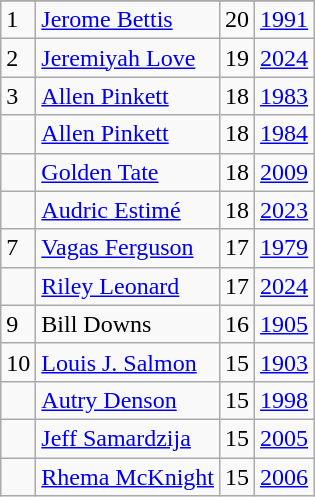<table class="wikitable">
<tr>
</tr>
<tr>
<td>1</td>
<td><a href='#'>Jerome Bettis</a></td>
<td>20</td>
<td><a href='#'>1991</a></td>
</tr>
<tr>
<td>2</td>
<td><a href='#'>Jeremiyah Love</a></td>
<td>19</td>
<td><a href='#'>2024</a></td>
</tr>
<tr>
<td>3</td>
<td><a href='#'>Allen Pinkett</a></td>
<td>18</td>
<td><a href='#'>1983</a></td>
</tr>
<tr>
<td></td>
<td><a href='#'>Allen Pinkett</a></td>
<td>18</td>
<td><a href='#'>1984</a></td>
</tr>
<tr>
<td></td>
<td><a href='#'>Golden Tate</a></td>
<td>18</td>
<td><a href='#'>2009</a></td>
</tr>
<tr>
<td></td>
<td><a href='#'>Audric Estimé</a></td>
<td>18</td>
<td><a href='#'>2023</a></td>
</tr>
<tr>
<td>7</td>
<td><a href='#'>Vagas Ferguson</a></td>
<td>17</td>
<td><a href='#'>1979</a></td>
</tr>
<tr>
<td></td>
<td><a href='#'>Riley Leonard</a></td>
<td>17</td>
<td><a href='#'>2024</a></td>
</tr>
<tr>
<td>9</td>
<td>Bill Downs</td>
<td>16</td>
<td><a href='#'>1905</a></td>
</tr>
<tr>
<td>10</td>
<td><a href='#'>Louis J. Salmon</a></td>
<td>15</td>
<td><a href='#'>1903</a></td>
</tr>
<tr>
<td></td>
<td><a href='#'>Autry Denson</a></td>
<td>15</td>
<td><a href='#'>1998</a></td>
</tr>
<tr>
<td></td>
<td><a href='#'>Jeff Samardzija</a></td>
<td>15</td>
<td><a href='#'>2005</a></td>
</tr>
<tr>
<td></td>
<td><a href='#'>Rhema McKnight</a></td>
<td>15</td>
<td><a href='#'>2006</a></td>
</tr>
</table>
